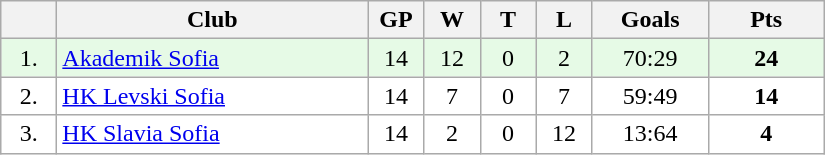<table class="wikitable">
<tr>
<th width="30"></th>
<th width="200">Club</th>
<th width="30">GP</th>
<th width="30">W</th>
<th width="30">T</th>
<th width="30">L</th>
<th width="70">Goals</th>
<th width="70">Pts</th>
</tr>
<tr bgcolor="#e6fae6" align="center">
<td>1.</td>
<td align="left"><a href='#'>Akademik Sofia</a></td>
<td>14</td>
<td>12</td>
<td>0</td>
<td>2</td>
<td>70:29</td>
<td><strong>24</strong></td>
</tr>
<tr bgcolor="#FFFFFF" align="center">
<td>2.</td>
<td align="left"><a href='#'>HK Levski Sofia</a></td>
<td>14</td>
<td>7</td>
<td>0</td>
<td>7</td>
<td>59:49</td>
<td><strong>14</strong></td>
</tr>
<tr bgcolor="#FFFFFF" align="center">
<td>3.</td>
<td align="left"><a href='#'>HK Slavia Sofia</a></td>
<td>14</td>
<td>2</td>
<td>0</td>
<td>12</td>
<td>13:64</td>
<td><strong>4</strong></td>
</tr>
</table>
